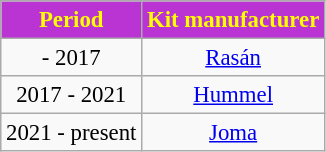<table class="wikitable" style="font-size: 95%; text-align:center">
<tr>
<th scope=col style="color:#FFFF00; background:#BA33D3">Period</th>
<th scope=col style="color:#FFFF00; background:#BA33D3">Kit manufacturer</th>
</tr>
<tr>
<td>- 2017</td>
<td> <a href='#'>Rasán</a></td>
</tr>
<tr>
<td>2017 - 2021</td>
<td> <a href='#'>Hummel</a></td>
</tr>
<tr>
<td>2021 - present</td>
<td> <a href='#'>Joma</a></td>
</tr>
</table>
